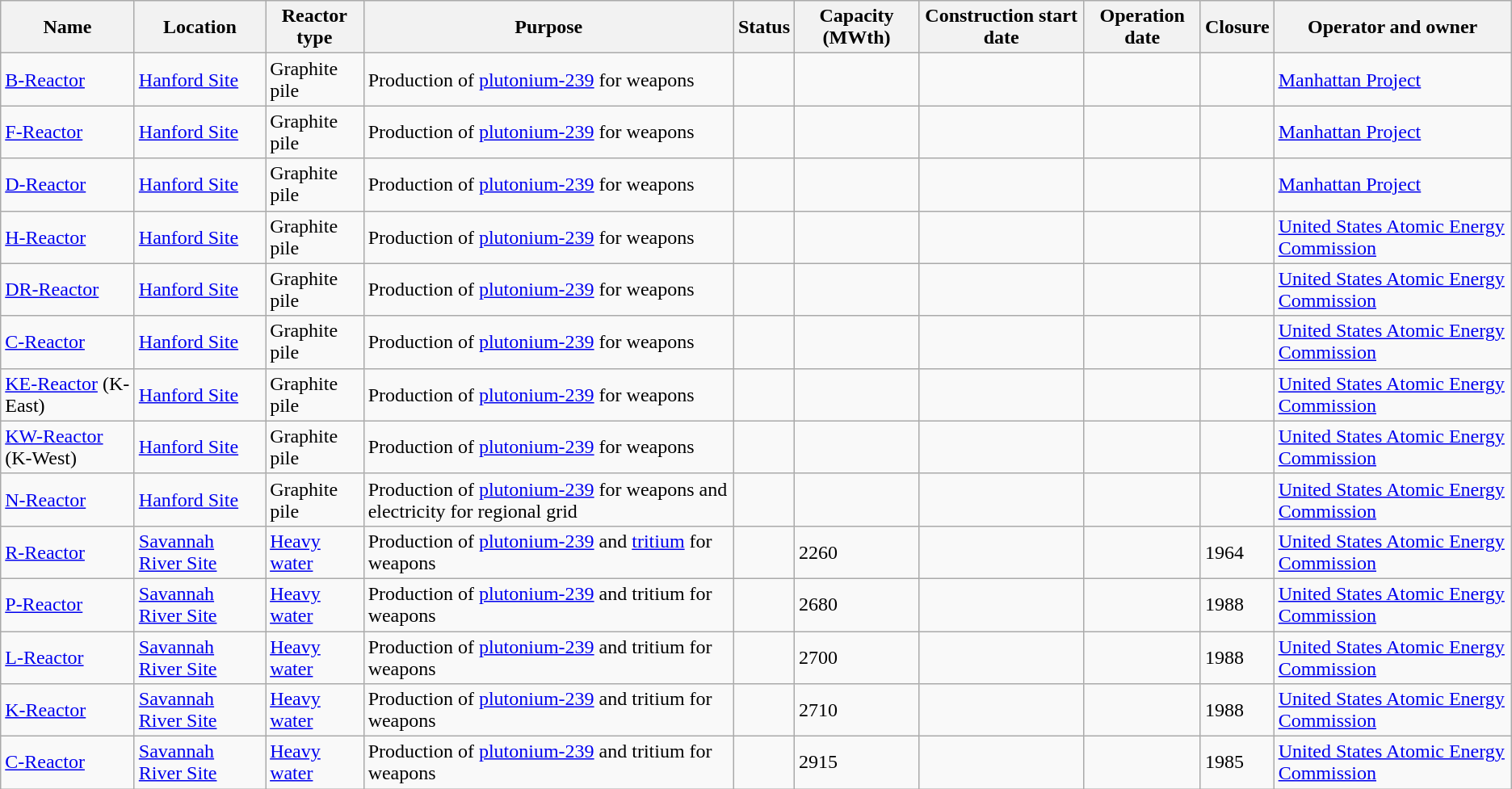<table class="sortable wikitable">
<tr>
<th>Name</th>
<th>Location</th>
<th>Reactor type</th>
<th>Purpose</th>
<th>Status</th>
<th>Capacity (MWth)</th>
<th>Construction start date</th>
<th>Operation date</th>
<th>Closure</th>
<th>Operator and owner</th>
</tr>
<tr>
<td><a href='#'>B-Reactor</a></td>
<td><a href='#'>Hanford Site</a></td>
<td>Graphite pile</td>
<td>Production of <a href='#'>plutonium-239</a> for weapons</td>
<td></td>
<td></td>
<td></td>
<td></td>
<td></td>
<td><a href='#'>Manhattan Project</a></td>
</tr>
<tr>
<td><a href='#'>F-Reactor</a></td>
<td><a href='#'>Hanford Site</a></td>
<td>Graphite pile</td>
<td>Production of <a href='#'>plutonium-239</a> for weapons</td>
<td></td>
<td></td>
<td></td>
<td></td>
<td></td>
<td><a href='#'>Manhattan Project</a></td>
</tr>
<tr>
<td><a href='#'>D-Reactor</a></td>
<td><a href='#'>Hanford Site</a></td>
<td>Graphite pile</td>
<td>Production of <a href='#'>plutonium-239</a> for weapons</td>
<td></td>
<td></td>
<td></td>
<td></td>
<td></td>
<td><a href='#'>Manhattan Project</a></td>
</tr>
<tr>
<td><a href='#'>H-Reactor</a></td>
<td><a href='#'>Hanford Site</a></td>
<td>Graphite pile</td>
<td>Production of <a href='#'>plutonium-239</a> for weapons</td>
<td></td>
<td></td>
<td></td>
<td></td>
<td></td>
<td><a href='#'>United States Atomic Energy Commission</a></td>
</tr>
<tr>
<td><a href='#'>DR-Reactor</a></td>
<td><a href='#'>Hanford Site</a></td>
<td>Graphite pile</td>
<td>Production of <a href='#'>plutonium-239</a> for weapons</td>
<td></td>
<td></td>
<td></td>
<td></td>
<td></td>
<td><a href='#'>United States Atomic Energy Commission</a></td>
</tr>
<tr>
<td><a href='#'>C-Reactor</a></td>
<td><a href='#'>Hanford Site</a></td>
<td>Graphite pile</td>
<td>Production of <a href='#'>plutonium-239</a> for weapons</td>
<td></td>
<td></td>
<td></td>
<td></td>
<td></td>
<td><a href='#'>United States Atomic Energy Commission</a></td>
</tr>
<tr>
<td><a href='#'>KE-Reactor</a> (K-East)</td>
<td><a href='#'>Hanford Site</a></td>
<td>Graphite pile</td>
<td>Production of <a href='#'>plutonium-239</a> for weapons</td>
<td></td>
<td></td>
<td></td>
<td></td>
<td></td>
<td><a href='#'>United States Atomic Energy Commission</a></td>
</tr>
<tr>
<td><a href='#'>KW-Reactor</a> (K-West)</td>
<td><a href='#'>Hanford Site</a></td>
<td>Graphite pile</td>
<td>Production of <a href='#'>plutonium-239</a> for weapons</td>
<td></td>
<td></td>
<td></td>
<td></td>
<td></td>
<td><a href='#'>United States Atomic Energy Commission</a></td>
</tr>
<tr>
<td><a href='#'>N-Reactor</a></td>
<td><a href='#'>Hanford Site</a></td>
<td>Graphite pile</td>
<td>Production of <a href='#'>plutonium-239</a> for weapons and electricity for regional grid</td>
<td></td>
<td></td>
<td></td>
<td></td>
<td></td>
<td><a href='#'>United States Atomic Energy Commission</a></td>
</tr>
<tr>
<td><a href='#'>R-Reactor</a></td>
<td><a href='#'>Savannah River Site</a></td>
<td><a href='#'>Heavy water</a></td>
<td>Production of <a href='#'>plutonium-239</a> and <a href='#'>tritium</a> for weapons</td>
<td></td>
<td>2260</td>
<td></td>
<td></td>
<td>1964</td>
<td><a href='#'>United States Atomic Energy Commission</a></td>
</tr>
<tr>
<td><a href='#'>P-Reactor</a></td>
<td><a href='#'>Savannah River Site</a></td>
<td><a href='#'>Heavy water</a></td>
<td>Production of <a href='#'>plutonium-239</a> and tritium for weapons</td>
<td></td>
<td>2680</td>
<td></td>
<td></td>
<td>1988</td>
<td><a href='#'>United States Atomic Energy Commission</a></td>
</tr>
<tr>
<td><a href='#'>L-Reactor</a></td>
<td><a href='#'>Savannah River Site</a></td>
<td><a href='#'>Heavy water</a></td>
<td>Production of <a href='#'>plutonium-239</a> and tritium for weapons</td>
<td></td>
<td>2700</td>
<td></td>
<td></td>
<td>1988</td>
<td><a href='#'>United States Atomic Energy Commission</a></td>
</tr>
<tr>
<td><a href='#'>K-Reactor</a></td>
<td><a href='#'>Savannah River Site</a></td>
<td><a href='#'>Heavy water</a></td>
<td>Production of <a href='#'>plutonium-239</a> and tritium for weapons</td>
<td></td>
<td>2710</td>
<td></td>
<td></td>
<td>1988</td>
<td><a href='#'>United States Atomic Energy Commission</a></td>
</tr>
<tr>
<td><a href='#'>C-Reactor</a></td>
<td><a href='#'>Savannah River Site</a></td>
<td><a href='#'>Heavy water</a></td>
<td>Production of <a href='#'>plutonium-239</a> and tritium for weapons</td>
<td></td>
<td>2915</td>
<td></td>
<td></td>
<td>1985</td>
<td><a href='#'>United States Atomic Energy Commission</a></td>
</tr>
</table>
